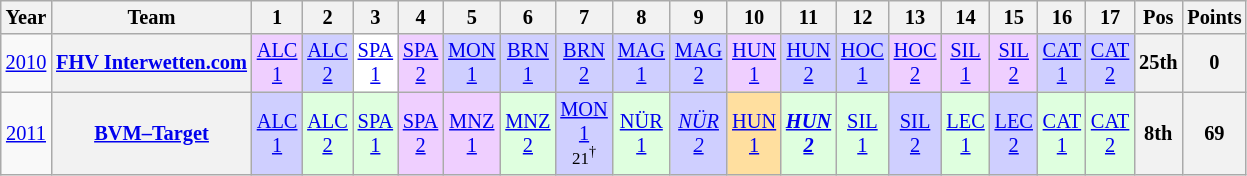<table class="wikitable" style="text-align:center; font-size:85%">
<tr>
<th>Year</th>
<th>Team</th>
<th>1</th>
<th>2</th>
<th>3</th>
<th>4</th>
<th>5</th>
<th>6</th>
<th>7</th>
<th>8</th>
<th>9</th>
<th>10</th>
<th>11</th>
<th>12</th>
<th>13</th>
<th>14</th>
<th>15</th>
<th>16</th>
<th>17</th>
<th>Pos</th>
<th>Points</th>
</tr>
<tr>
<td><a href='#'>2010</a></td>
<th nowrap><a href='#'>FHV Interwetten.com</a></th>
<td style="background:#EFCFFF;"><a href='#'>ALC<br>1</a><br></td>
<td style="background:#CFCFFF;"><a href='#'>ALC<br>2</a><br></td>
<td style="background:#FFFFFF;"><a href='#'>SPA<br>1</a><br></td>
<td style="background:#EFCFFF;"><a href='#'>SPA<br>2</a><br></td>
<td style="background:#CFCFFF;"><a href='#'>MON<br>1</a><br></td>
<td style="background:#CFCFFF;"><a href='#'>BRN<br>1</a><br></td>
<td style="background:#CFCFFF;"><a href='#'>BRN<br>2</a><br></td>
<td style="background:#CFCFFF;"><a href='#'>MAG<br>1</a><br></td>
<td style="background:#CFCFFF;"><a href='#'>MAG<br>2</a><br></td>
<td style="background:#EFCFFF;"><a href='#'>HUN<br>1</a><br></td>
<td style="background:#CFCFFF;"><a href='#'>HUN<br>2</a><br></td>
<td style="background:#CFCFFF;"><a href='#'>HOC<br>1</a><br></td>
<td style="background:#EFCFFF;"><a href='#'>HOC<br>2</a><br></td>
<td style="background:#EFCFFF;"><a href='#'>SIL<br>1</a><br></td>
<td style="background:#EFCFFF;"><a href='#'>SIL<br>2</a><br></td>
<td style="background:#CFCFFF;"><a href='#'>CAT<br>1</a><br></td>
<td style="background:#CFCFFF;"><a href='#'>CAT<br>2</a><br></td>
<th>25th</th>
<th>0</th>
</tr>
<tr>
<td><a href='#'>2011</a></td>
<th nowrap><a href='#'>BVM–Target</a></th>
<td style="background:#CFCFFF;"><a href='#'>ALC<br>1</a><br></td>
<td style="background:#DFFFDF;"><a href='#'>ALC<br>2</a><br></td>
<td style="background:#DFFFDF;"><a href='#'>SPA<br>1</a><br></td>
<td style="background:#EFCFFF;"><a href='#'>SPA<br>2</a><br></td>
<td style="background:#EFCFFF;"><a href='#'>MNZ<br>1</a><br></td>
<td style="background:#DFFFDF;"><a href='#'>MNZ<br>2</a><br></td>
<td style="background:#CFCFFF;"><a href='#'>MON<br>1</a><br><small>21<sup>†</sup></small></td>
<td style="background:#DFFFDF;"><a href='#'>NÜR<br>1</a><br></td>
<td style="background:#CFCFFF;"><em><a href='#'>NÜR<br>2</a></em><br></td>
<td style="background:#FFDF9F;"><a href='#'>HUN<br>1</a><br></td>
<td style="background:#DFFFDF;"><strong><em><a href='#'>HUN<br>2</a></em></strong><br></td>
<td style="background:#DFFFDF;"><a href='#'>SIL<br>1</a><br></td>
<td style="background:#CFCFFF;"><a href='#'>SIL<br>2</a><br></td>
<td style="background:#DFFFDF;"><a href='#'>LEC<br>1</a><br></td>
<td style="background:#CFCFFF;"><a href='#'>LEC<br>2</a><br></td>
<td style="background:#DFFFDF;"><a href='#'>CAT<br>1</a><br></td>
<td style="background:#DFFFDF;"><a href='#'>CAT<br>2</a><br></td>
<th>8th</th>
<th>69</th>
</tr>
</table>
